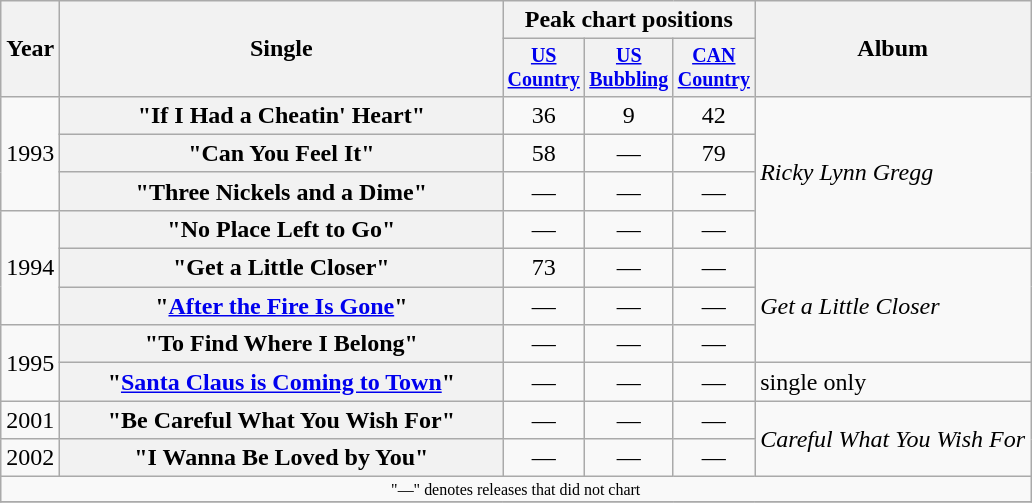<table class="wikitable plainrowheaders" style="text-align:center;">
<tr>
<th rowspan="2">Year</th>
<th rowspan="2" style="width:18em;">Single</th>
<th colspan="3">Peak chart positions</th>
<th rowspan="2">Album</th>
</tr>
<tr style="font-size:smaller;">
<th width="45"><a href='#'>US Country</a></th>
<th width="45"><a href='#'>US Bubbling</a></th>
<th width="45"><a href='#'>CAN Country</a></th>
</tr>
<tr>
<td rowspan="3">1993</td>
<th scope="row">"If I Had a Cheatin' Heart"</th>
<td>36</td>
<td>9</td>
<td>42</td>
<td align="left" rowspan="4"><em>Ricky Lynn Gregg</em></td>
</tr>
<tr>
<th scope="row">"Can You Feel It"</th>
<td>58</td>
<td>—</td>
<td>79</td>
</tr>
<tr>
<th scope="row">"Three Nickels and a Dime"</th>
<td>—</td>
<td>—</td>
<td>—</td>
</tr>
<tr>
<td rowspan="3">1994</td>
<th scope="row">"No Place Left to Go"</th>
<td>—</td>
<td>—</td>
<td>—</td>
</tr>
<tr>
<th scope="row">"Get a Little Closer"</th>
<td>73</td>
<td>—</td>
<td>—</td>
<td align="left" rowspan="3"><em>Get a Little Closer</em></td>
</tr>
<tr>
<th scope="row">"<a href='#'>After the Fire Is Gone</a>"</th>
<td>—</td>
<td>—</td>
<td>—</td>
</tr>
<tr>
<td rowspan="2">1995</td>
<th scope="row">"To Find Where I Belong"</th>
<td>—</td>
<td>—</td>
<td>—</td>
</tr>
<tr>
<th scope="row">"<a href='#'>Santa Claus is Coming to Town</a>"</th>
<td>—</td>
<td>—</td>
<td>—</td>
<td align="left">single only</td>
</tr>
<tr>
<td>2001</td>
<th scope="row">"Be Careful What You Wish For"</th>
<td>—</td>
<td>—</td>
<td>—</td>
<td align="left" rowspan="2"><em>Careful What You Wish For</em></td>
</tr>
<tr>
<td>2002</td>
<th scope="row">"I Wanna Be Loved by You"</th>
<td>—</td>
<td>—</td>
<td>—</td>
</tr>
<tr>
<td colspan="6" style="font-size:8pt">"—" denotes releases that did not chart</td>
</tr>
<tr>
</tr>
</table>
